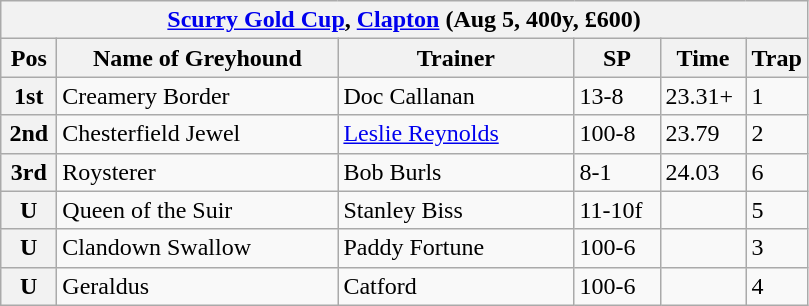<table class="wikitable">
<tr>
<th colspan="6"><a href='#'>Scurry Gold Cup</a>, <a href='#'>Clapton</a> (Aug 5, 400y, £600)</th>
</tr>
<tr>
<th width=30>Pos</th>
<th width=180>Name of Greyhound</th>
<th width=150>Trainer</th>
<th width=50>SP</th>
<th width=50>Time</th>
<th width=30>Trap</th>
</tr>
<tr>
<th>1st</th>
<td>Creamery Border</td>
<td>Doc Callanan</td>
<td>13-8</td>
<td>23.31+</td>
<td>1</td>
</tr>
<tr>
<th>2nd</th>
<td>Chesterfield Jewel</td>
<td><a href='#'>Leslie Reynolds</a></td>
<td>100-8</td>
<td>23.79</td>
<td>2</td>
</tr>
<tr>
<th>3rd</th>
<td>Roysterer</td>
<td>Bob Burls</td>
<td>8-1</td>
<td>24.03</td>
<td>6</td>
</tr>
<tr>
<th>U</th>
<td>Queen of the Suir</td>
<td>Stanley Biss</td>
<td>11-10f</td>
<td></td>
<td>5</td>
</tr>
<tr>
<th>U</th>
<td>Clandown Swallow</td>
<td>Paddy Fortune</td>
<td>100-6</td>
<td></td>
<td>3</td>
</tr>
<tr>
<th>U</th>
<td>Geraldus</td>
<td>Catford</td>
<td>100-6</td>
<td></td>
<td>4</td>
</tr>
</table>
